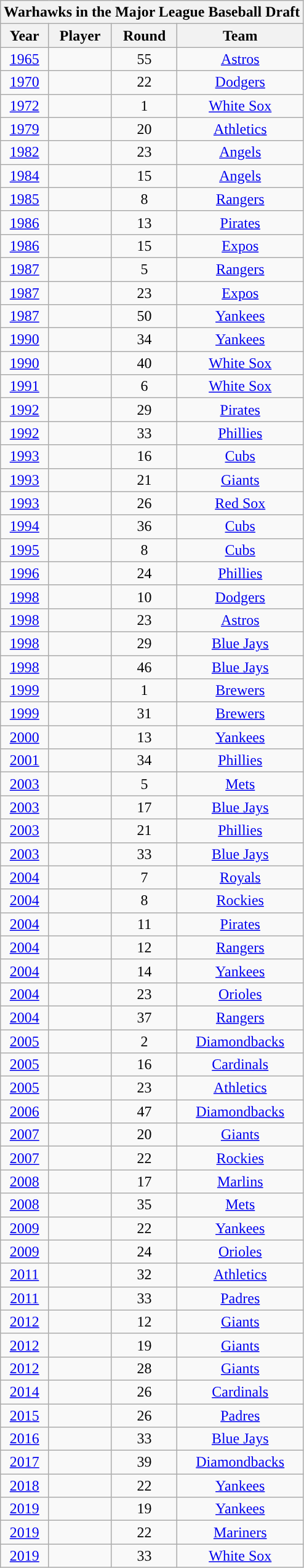<table class="wikitable sortable collapsible collapsed" style="text-align:center">
<tr>
<th colspan=4>Warhawks in the Major League Baseball Draft</th>
</tr>
<tr>
<th>Year</th>
<th>Player</th>
<th>Round</th>
<th>Team</th>
</tr>
<tr>
<td><a href='#'>1965</a></td>
<td></td>
<td>55</td>
<td><a href='#'>Astros</a></td>
</tr>
<tr>
<td><a href='#'>1970</a></td>
<td></td>
<td>22</td>
<td><a href='#'>Dodgers</a></td>
</tr>
<tr>
<td><a href='#'>1972</a></td>
<td></td>
<td>1</td>
<td><a href='#'>White Sox</a></td>
</tr>
<tr>
<td><a href='#'>1979</a></td>
<td></td>
<td>20</td>
<td><a href='#'>Athletics</a></td>
</tr>
<tr>
<td><a href='#'>1982</a></td>
<td></td>
<td>23</td>
<td><a href='#'>Angels</a></td>
</tr>
<tr>
<td><a href='#'>1984</a></td>
<td></td>
<td>15</td>
<td><a href='#'>Angels</a></td>
</tr>
<tr>
<td><a href='#'>1985</a></td>
<td></td>
<td>8</td>
<td><a href='#'>Rangers</a></td>
</tr>
<tr>
<td><a href='#'>1986</a></td>
<td></td>
<td>13</td>
<td><a href='#'>Pirates</a></td>
</tr>
<tr>
<td><a href='#'>1986</a></td>
<td></td>
<td>15</td>
<td><a href='#'>Expos</a></td>
</tr>
<tr>
<td><a href='#'>1987</a></td>
<td></td>
<td>5</td>
<td><a href='#'>Rangers</a></td>
</tr>
<tr>
<td><a href='#'>1987</a></td>
<td></td>
<td>23</td>
<td><a href='#'>Expos</a></td>
</tr>
<tr>
<td><a href='#'>1987</a></td>
<td></td>
<td>50</td>
<td><a href='#'>Yankees</a></td>
</tr>
<tr>
<td><a href='#'>1990</a></td>
<td></td>
<td>34</td>
<td><a href='#'>Yankees</a></td>
</tr>
<tr>
<td><a href='#'>1990</a></td>
<td></td>
<td>40</td>
<td><a href='#'>White Sox</a></td>
</tr>
<tr>
<td><a href='#'>1991</a></td>
<td></td>
<td>6</td>
<td><a href='#'>White Sox</a></td>
</tr>
<tr>
<td><a href='#'>1992</a></td>
<td></td>
<td>29</td>
<td><a href='#'>Pirates</a></td>
</tr>
<tr>
<td><a href='#'>1992</a></td>
<td></td>
<td>33</td>
<td><a href='#'>Phillies</a></td>
</tr>
<tr>
<td><a href='#'>1993</a></td>
<td></td>
<td>16</td>
<td><a href='#'>Cubs</a></td>
</tr>
<tr>
<td><a href='#'>1993</a></td>
<td></td>
<td>21</td>
<td><a href='#'>Giants</a></td>
</tr>
<tr>
<td><a href='#'>1993</a></td>
<td></td>
<td>26</td>
<td><a href='#'>Red Sox</a></td>
</tr>
<tr>
<td><a href='#'>1994</a></td>
<td></td>
<td>36</td>
<td><a href='#'>Cubs</a></td>
</tr>
<tr>
<td><a href='#'>1995</a></td>
<td></td>
<td>8</td>
<td><a href='#'>Cubs</a></td>
</tr>
<tr>
<td><a href='#'>1996</a></td>
<td></td>
<td>24</td>
<td><a href='#'>Phillies</a></td>
</tr>
<tr>
<td><a href='#'>1998</a></td>
<td></td>
<td>10</td>
<td><a href='#'>Dodgers</a></td>
</tr>
<tr>
<td><a href='#'>1998</a></td>
<td></td>
<td>23</td>
<td><a href='#'>Astros</a></td>
</tr>
<tr>
<td><a href='#'>1998</a></td>
<td></td>
<td>29</td>
<td><a href='#'>Blue Jays</a></td>
</tr>
<tr>
<td><a href='#'>1998</a></td>
<td></td>
<td>46</td>
<td><a href='#'>Blue Jays</a></td>
</tr>
<tr>
<td><a href='#'>1999</a></td>
<td></td>
<td>1</td>
<td><a href='#'>Brewers</a></td>
</tr>
<tr>
<td><a href='#'>1999</a></td>
<td></td>
<td>31</td>
<td><a href='#'>Brewers</a></td>
</tr>
<tr>
<td><a href='#'>2000</a></td>
<td></td>
<td>13</td>
<td><a href='#'>Yankees</a></td>
</tr>
<tr>
<td><a href='#'>2001</a></td>
<td></td>
<td>34</td>
<td><a href='#'>Phillies</a></td>
</tr>
<tr>
<td><a href='#'>2003</a></td>
<td></td>
<td>5</td>
<td><a href='#'>Mets</a></td>
</tr>
<tr>
<td><a href='#'>2003</a></td>
<td></td>
<td>17</td>
<td><a href='#'>Blue Jays</a></td>
</tr>
<tr>
<td><a href='#'>2003</a></td>
<td></td>
<td>21</td>
<td><a href='#'>Phillies</a></td>
</tr>
<tr>
<td><a href='#'>2003</a></td>
<td></td>
<td>33</td>
<td><a href='#'>Blue Jays</a></td>
</tr>
<tr>
<td><a href='#'>2004</a></td>
<td></td>
<td>7</td>
<td><a href='#'>Royals</a></td>
</tr>
<tr>
<td><a href='#'>2004</a></td>
<td></td>
<td>8</td>
<td><a href='#'>Rockies</a></td>
</tr>
<tr>
<td><a href='#'>2004</a></td>
<td></td>
<td>11</td>
<td><a href='#'>Pirates</a></td>
</tr>
<tr>
<td><a href='#'>2004</a></td>
<td></td>
<td>12</td>
<td><a href='#'>Rangers</a></td>
</tr>
<tr>
<td><a href='#'>2004</a></td>
<td></td>
<td>14</td>
<td><a href='#'>Yankees</a></td>
</tr>
<tr>
<td><a href='#'>2004</a></td>
<td></td>
<td>23</td>
<td><a href='#'>Orioles</a></td>
</tr>
<tr>
<td><a href='#'>2004</a></td>
<td></td>
<td>37</td>
<td><a href='#'>Rangers</a></td>
</tr>
<tr>
<td><a href='#'>2005</a></td>
<td></td>
<td>2</td>
<td><a href='#'>Diamondbacks</a></td>
</tr>
<tr>
<td><a href='#'>2005</a></td>
<td></td>
<td>16</td>
<td><a href='#'>Cardinals</a></td>
</tr>
<tr>
<td><a href='#'>2005</a></td>
<td></td>
<td>23</td>
<td><a href='#'>Athletics</a></td>
</tr>
<tr>
<td><a href='#'>2006</a></td>
<td></td>
<td>47</td>
<td><a href='#'>Diamondbacks</a></td>
</tr>
<tr>
<td><a href='#'>2007</a></td>
<td></td>
<td>20</td>
<td><a href='#'>Giants</a></td>
</tr>
<tr>
<td><a href='#'>2007</a></td>
<td></td>
<td>22</td>
<td><a href='#'>Rockies</a></td>
</tr>
<tr>
<td><a href='#'>2008</a></td>
<td></td>
<td>17</td>
<td><a href='#'>Marlins</a></td>
</tr>
<tr>
<td><a href='#'>2008</a></td>
<td></td>
<td>35</td>
<td><a href='#'>Mets</a></td>
</tr>
<tr>
<td><a href='#'>2009</a></td>
<td></td>
<td>22</td>
<td><a href='#'>Yankees</a></td>
</tr>
<tr>
<td><a href='#'>2009</a></td>
<td></td>
<td>24</td>
<td><a href='#'>Orioles</a></td>
</tr>
<tr>
<td><a href='#'>2011</a></td>
<td></td>
<td>32</td>
<td><a href='#'>Athletics</a></td>
</tr>
<tr>
<td><a href='#'>2011</a></td>
<td></td>
<td>33</td>
<td><a href='#'>Padres</a></td>
</tr>
<tr>
<td><a href='#'>2012</a></td>
<td></td>
<td>12</td>
<td><a href='#'>Giants</a></td>
</tr>
<tr>
<td><a href='#'>2012</a></td>
<td></td>
<td>19</td>
<td><a href='#'>Giants</a></td>
</tr>
<tr>
<td><a href='#'>2012</a></td>
<td></td>
<td>28</td>
<td><a href='#'>Giants</a></td>
</tr>
<tr>
<td><a href='#'>2014</a></td>
<td></td>
<td>26</td>
<td><a href='#'>Cardinals</a></td>
</tr>
<tr>
<td><a href='#'>2015</a></td>
<td></td>
<td>26</td>
<td><a href='#'>Padres</a></td>
</tr>
<tr>
<td><a href='#'>2016</a></td>
<td></td>
<td>33</td>
<td><a href='#'>Blue Jays</a></td>
</tr>
<tr>
<td><a href='#'>2017</a></td>
<td></td>
<td>39</td>
<td><a href='#'>Diamondbacks</a></td>
</tr>
<tr>
<td><a href='#'>2018</a></td>
<td></td>
<td>22</td>
<td><a href='#'>Yankees</a></td>
</tr>
<tr>
<td><a href='#'>2019</a></td>
<td></td>
<td>19</td>
<td><a href='#'>Yankees</a></td>
</tr>
<tr>
<td><a href='#'>2019</a></td>
<td></td>
<td>22</td>
<td><a href='#'>Mariners</a></td>
</tr>
<tr>
<td><a href='#'>2019</a></td>
<td></td>
<td>33</td>
<td><a href='#'>White Sox</a></td>
</tr>
</table>
